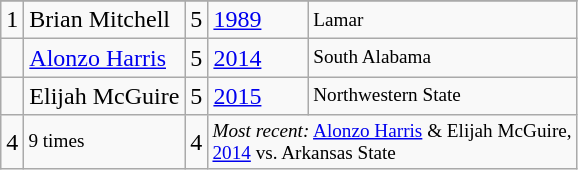<table class="wikitable">
<tr>
</tr>
<tr>
<td>1</td>
<td>Brian Mitchell</td>
<td>5</td>
<td><a href='#'>1989</a></td>
<td style="font-size:80%;">Lamar</td>
</tr>
<tr>
<td></td>
<td><a href='#'>Alonzo Harris</a></td>
<td>5</td>
<td><a href='#'>2014</a></td>
<td style="font-size:80%;">South Alabama</td>
</tr>
<tr>
<td></td>
<td>Elijah McGuire</td>
<td>5</td>
<td><a href='#'>2015</a></td>
<td style="font-size:80%;">Northwestern State</td>
</tr>
<tr>
<td>4</td>
<td style="font-size:80%;">9 times</td>
<td>4</td>
<td colspan=2 style="font-size:80%;"><em>Most recent:</em> <a href='#'>Alonzo Harris</a> & Elijah McGuire,<br><a href='#'>2014</a> vs. Arkansas State</td>
</tr>
</table>
